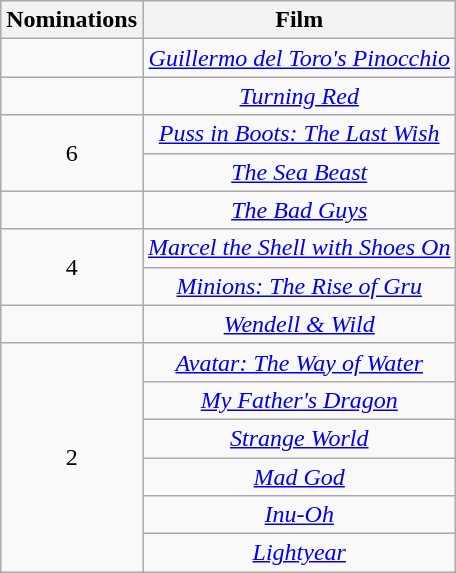<table class="wikitable" style="text-align: center">
<tr>
<th scope="col" width="55">Nominations</th>
<th scope="col" align="center">Film</th>
</tr>
<tr>
<td></td>
<td><em><a href='#'>Guillermo del Toro's Pinocchio</a></em></td>
</tr>
<tr>
<td></td>
<td><em><a href='#'>Turning Red</a></em></td>
</tr>
<tr>
<td rowspan="2" style="text-align:center">6</td>
<td><em><a href='#'>Puss in Boots: The Last Wish</a></em></td>
</tr>
<tr>
<td><em><a href='#'>The Sea Beast</a></em></td>
</tr>
<tr>
<td></td>
<td><em><a href='#'>The Bad Guys</a></em></td>
</tr>
<tr>
<td rowspan=2 style="text-align:center">4</td>
<td><em><a href='#'>Marcel the Shell with Shoes On</a></em></td>
</tr>
<tr>
<td><em><a href='#'>Minions: The Rise of Gru</a></em></td>
</tr>
<tr>
<td></td>
<td><em><a href='#'>Wendell & Wild</a></em></td>
</tr>
<tr>
<td rowspan="6" style="text-align:center">2</td>
<td><em><a href='#'>Avatar: The Way of Water</a></em></td>
</tr>
<tr>
<td><em><a href='#'>My Father's Dragon</a></em></td>
</tr>
<tr>
<td><em><a href='#'>Strange World</a></em></td>
</tr>
<tr>
<td><em><a href='#'>Mad God</a></em></td>
</tr>
<tr>
<td><em><a href='#'>Inu-Oh</a></em></td>
</tr>
<tr>
<td><em><a href='#'>Lightyear</a></em></td>
</tr>
</table>
